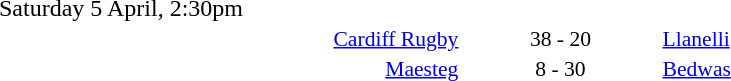<table style="width:70%;" cellspacing="1">
<tr>
<th width=35%></th>
<th width=15%></th>
<th></th>
</tr>
<tr>
<td>Saturday 5 April, 2:30pm</td>
</tr>
<tr style=font-size:90%>
<td align=right><a href='#'>Cardiff Rugby</a></td>
<td align=center>38 - 20</td>
<td><a href='#'>Llanelli</a></td>
</tr>
<tr style=font-size:90%>
<td align=right><a href='#'>Maesteg</a></td>
<td align=center>8 - 30</td>
<td><a href='#'>Bedwas</a></td>
</tr>
</table>
